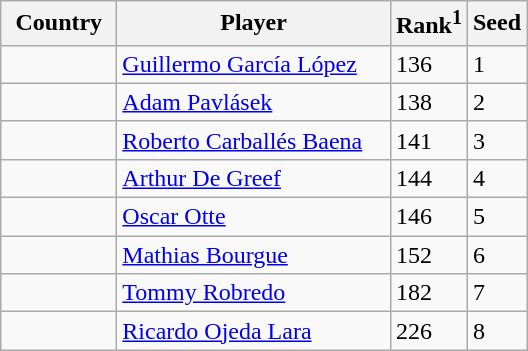<table class="sortable wikitable">
<tr>
<th width="70">Country</th>
<th width="175">Player</th>
<th>Rank<sup>1</sup></th>
<th>Seed</th>
</tr>
<tr>
<td></td>
<td><a href='#'>Guillermo García López</a></td>
<td>136</td>
<td>1</td>
</tr>
<tr>
<td></td>
<td><a href='#'>Adam Pavlásek</a></td>
<td>138</td>
<td>2</td>
</tr>
<tr>
<td></td>
<td><a href='#'>Roberto Carballés Baena</a></td>
<td>141</td>
<td>3</td>
</tr>
<tr>
<td></td>
<td><a href='#'>Arthur De Greef</a></td>
<td>144</td>
<td>4</td>
</tr>
<tr>
<td></td>
<td><a href='#'>Oscar Otte</a></td>
<td>146</td>
<td>5</td>
</tr>
<tr>
<td></td>
<td><a href='#'>Mathias Bourgue</a></td>
<td>152</td>
<td>6</td>
</tr>
<tr>
<td></td>
<td><a href='#'>Tommy Robredo</a></td>
<td>182</td>
<td>7</td>
</tr>
<tr>
<td></td>
<td><a href='#'>Ricardo Ojeda Lara</a></td>
<td>226</td>
<td>8</td>
</tr>
</table>
